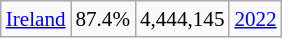<table class="wikitable floatright" style="font-size:88%;">
<tr>
<td><a href='#'>Ireland</a></td>
<td>87.4%</td>
<td>4,444,145</td>
<td><a href='#'>2022</a></td>
</tr>
</table>
